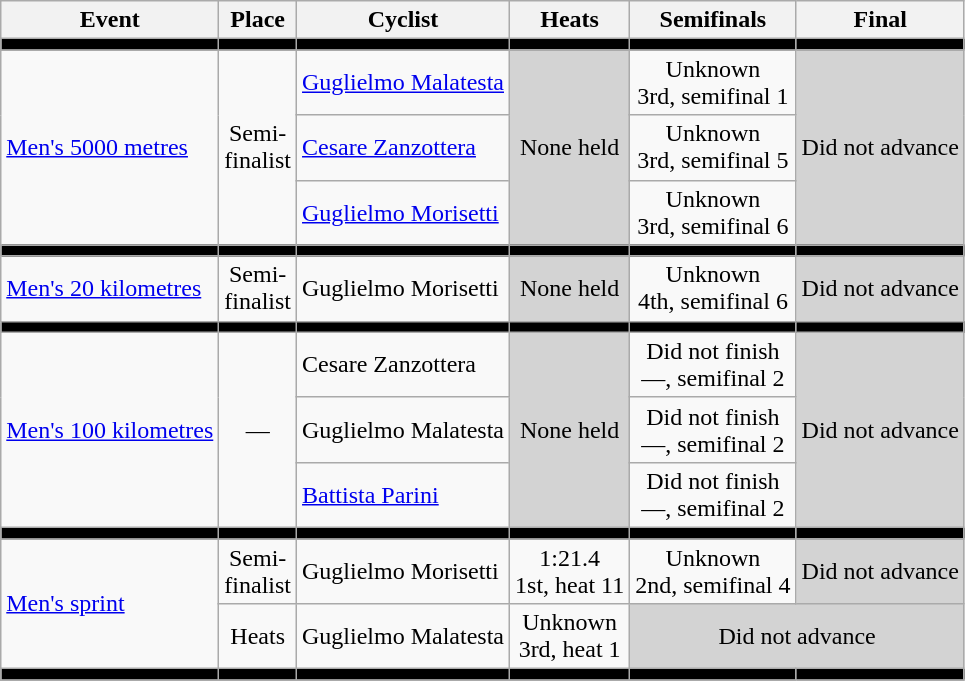<table class=wikitable>
<tr>
<th>Event</th>
<th>Place</th>
<th>Cyclist</th>
<th>Heats</th>
<th>Semifinals</th>
<th>Final</th>
</tr>
<tr bgcolor=black>
<td></td>
<td></td>
<td></td>
<td></td>
<td></td>
<td></td>
</tr>
<tr align=center>
<td rowspan=3 align=left><a href='#'>Men's 5000 metres</a></td>
<td rowspan=3>Semi-<br>finalist</td>
<td align=left><a href='#'>Guglielmo Malatesta</a></td>
<td rowspan=3 bgcolor=lightgray>None held</td>
<td>Unknown <br> 3rd, semifinal 1</td>
<td rowspan=3 bgcolor=lightgray>Did not advance</td>
</tr>
<tr align=center>
<td align=left><a href='#'>Cesare Zanzottera</a></td>
<td>Unknown <br> 3rd, semifinal 5</td>
</tr>
<tr align=center>
<td align=left><a href='#'>Guglielmo Morisetti</a></td>
<td>Unknown <br> 3rd, semifinal 6</td>
</tr>
<tr bgcolor=black>
<td></td>
<td></td>
<td></td>
<td></td>
<td></td>
<td></td>
</tr>
<tr align=center>
<td align=left><a href='#'>Men's 20 kilometres</a></td>
<td>Semi-<br> finalist</td>
<td align=left>Guglielmo Morisetti</td>
<td bgcolor=lightgray>None held</td>
<td>Unknown <br> 4th, semifinal 6</td>
<td bgcolor=lightgray>Did not advance</td>
</tr>
<tr bgcolor=black>
<td></td>
<td></td>
<td></td>
<td></td>
<td></td>
<td></td>
</tr>
<tr align=center>
<td rowspan=3 align=left><a href='#'>Men's 100 kilometres</a></td>
<td rowspan=3>—</td>
<td align=left>Cesare Zanzottera</td>
<td rowspan=3 bgcolor=lightgray>None held</td>
<td>Did not finish <br> —, semifinal 2</td>
<td rowspan=3 bgcolor=lightgray>Did not advance</td>
</tr>
<tr align=center>
<td align=left>Guglielmo Malatesta</td>
<td>Did not finish <br> —, semifinal 2</td>
</tr>
<tr align=center>
<td align=left><a href='#'>Battista Parini</a></td>
<td>Did not finish <br> —, semifinal 2</td>
</tr>
<tr bgcolor=black>
<td></td>
<td></td>
<td></td>
<td></td>
<td></td>
<td></td>
</tr>
<tr align=center>
<td rowspan=2 align=left><a href='#'>Men's sprint</a></td>
<td>Semi-<br>finalist</td>
<td align=left>Guglielmo Morisetti</td>
<td>1:21.4 <br> 1st, heat 11</td>
<td>Unknown <br> 2nd, semifinal 4</td>
<td bgcolor=lightgray>Did not advance</td>
</tr>
<tr align=center>
<td>Heats</td>
<td align=left>Guglielmo Malatesta</td>
<td>Unknown <br> 3rd, heat 1</td>
<td colspan=2 bgcolor=lightgray>Did not advance</td>
</tr>
<tr bgcolor=black>
<td></td>
<td></td>
<td></td>
<td></td>
<td></td>
<td></td>
</tr>
</table>
